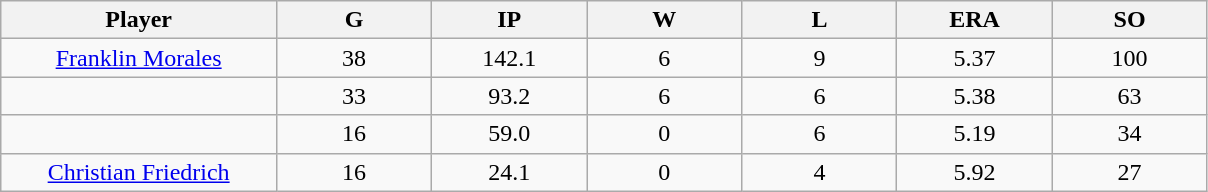<table class="wikitable sortable">
<tr>
<th bgcolor="#DDDDFF" width="16%">Player</th>
<th bgcolor="#DDDDFF" width="9%">G</th>
<th bgcolor="#DDDDFF" width="9%">IP</th>
<th bgcolor="#DDDDFF" width="9%">W</th>
<th bgcolor="#DDDDFF" width="9%">L</th>
<th bgcolor="#DDDDFF" width="9%">ERA</th>
<th bgcolor="#DDDDFF" width="9%">SO</th>
</tr>
<tr align="center">
<td><a href='#'>Franklin Morales</a></td>
<td>38</td>
<td>142.1</td>
<td>6</td>
<td>9</td>
<td>5.37</td>
<td>100</td>
</tr>
<tr align=center>
<td></td>
<td>33</td>
<td>93.2</td>
<td>6</td>
<td>6</td>
<td>5.38</td>
<td>63</td>
</tr>
<tr align="center">
<td></td>
<td>16</td>
<td>59.0</td>
<td>0</td>
<td>6</td>
<td>5.19</td>
<td>34</td>
</tr>
<tr align="center">
<td><a href='#'>Christian Friedrich</a></td>
<td>16</td>
<td>24.1</td>
<td>0</td>
<td>4</td>
<td>5.92</td>
<td>27</td>
</tr>
</table>
